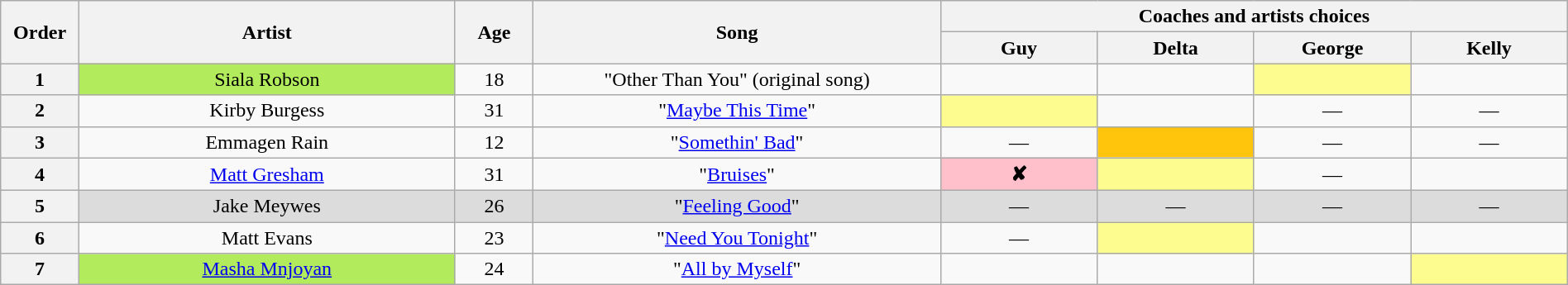<table class="wikitable" style="text-align:center; width:100%;">
<tr>
<th scope="col" rowspan="2" style="width:05%;">Order</th>
<th scope="col" rowspan="2" style="width:24%;">Artist</th>
<th scope="col" rowspan="2" style="width:05%;">Age</th>
<th scope="col" rowspan="2" style="width:26%;">Song</th>
<th colspan="4" style="width:40%;">Coaches and artists choices</th>
</tr>
<tr>
<th style="width:10%;">Guy</th>
<th style="width:10%;">Delta</th>
<th style="width:10%;">George</th>
<th style="width:10%;">Kelly</th>
</tr>
<tr>
<th>1</th>
<td style="background-color:#B2EC5D;">Siala Robson</td>
<td>18</td>
<td>"Other Than You" (original song)</td>
<td> <strong></strong> </td>
<td> <strong></strong> </td>
<td Style="background-color:#FDFC8F;"> <strong></strong> </td>
<td> <strong></strong> </td>
</tr>
<tr>
<th>2</th>
<td>Kirby Burgess</td>
<td>31</td>
<td>"<a href='#'>Maybe This Time</a>"</td>
<td style="background-color:#FDFC8F;"> <strong></strong> </td>
<td> <strong></strong> </td>
<td>—</td>
<td>—</td>
</tr>
<tr>
<th>3</th>
<td>Emmagen Rain</td>
<td>12</td>
<td>"<a href='#'>Somethin' Bad</a>"</td>
<td>—</td>
<td style="background-color:#FFC40C;"> <strong></strong> </td>
<td>—</td>
<td>—</td>
</tr>
<tr>
<th>4</th>
<td><a href='#'>Matt Gresham</a></td>
<td>31</td>
<td>"<a href='#'>Bruises</a>"</td>
<td style="background:pink;"><strong>✘</strong></td>
<td style="background-color:#FDFC8F;"> <strong></strong> </td>
<td>—</td>
<td> <strong></strong> </td>
</tr>
<tr>
<th>5</th>
<td style="background-color:#DCDCDC;">Jake Meywes</td>
<td style="background-color:#DCDCDC;">26</td>
<td style="background-color:#DCDCDC;">"<a href='#'>Feeling Good</a>"</td>
<td style="background-color:#DCDCDC;">—</td>
<td style="background-color:#DCDCDC;">—</td>
<td style="background-color:#DCDCDC;">—</td>
<td style="background-color:#DCDCDC;">—</td>
</tr>
<tr>
<th>6</th>
<td>Matt Evans</td>
<td>23</td>
<td>"<a href='#'>Need You Tonight</a>"</td>
<td>—</td>
<td style="background-color:#FDFC8F;"> <strong></strong> </td>
<td> <strong></strong> </td>
<td> <strong></strong> </td>
</tr>
<tr>
<th>7</th>
<td style="background-color:#B2EC5D;"><a href='#'>Masha Mnjoyan</a> </td>
<td>24</td>
<td>"<a href='#'>All by Myself</a>"</td>
<td> <strong></strong> </td>
<td> <strong></strong> </td>
<td> <strong></strong> </td>
<td style="background-color:#FDFC8F;"> <strong></strong> </td>
</tr>
</table>
